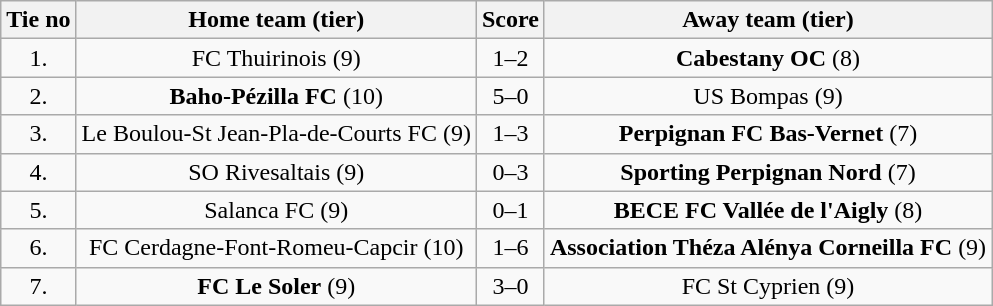<table class="wikitable" style="text-align: center">
<tr>
<th>Tie no</th>
<th>Home team (tier)</th>
<th>Score</th>
<th>Away team (tier)</th>
</tr>
<tr>
<td>1.</td>
<td>FC Thuirinois (9)</td>
<td>1–2</td>
<td><strong>Cabestany OC</strong> (8)</td>
</tr>
<tr>
<td>2.</td>
<td><strong>Baho-Pézilla FC</strong> (10)</td>
<td>5–0</td>
<td>US Bompas (9)</td>
</tr>
<tr>
<td>3.</td>
<td>Le Boulou-St Jean-Pla-de-Courts FC (9)</td>
<td>1–3</td>
<td><strong>Perpignan FC Bas-Vernet</strong> (7)</td>
</tr>
<tr>
<td>4.</td>
<td>SO Rivesaltais (9)</td>
<td>0–3</td>
<td><strong>Sporting Perpignan Nord</strong> (7)</td>
</tr>
<tr>
<td>5.</td>
<td>Salanca FC (9)</td>
<td>0–1</td>
<td><strong>BECE FC Vallée de l'Aigly</strong> (8)</td>
</tr>
<tr>
<td>6.</td>
<td>FC Cerdagne-Font-Romeu-Capcir (10)</td>
<td>1–6</td>
<td><strong>Association Théza Alénya Corneilla FC</strong> (9)</td>
</tr>
<tr>
<td>7.</td>
<td><strong>FC Le Soler</strong> (9)</td>
<td>3–0</td>
<td>FC St Cyprien (9)</td>
</tr>
</table>
